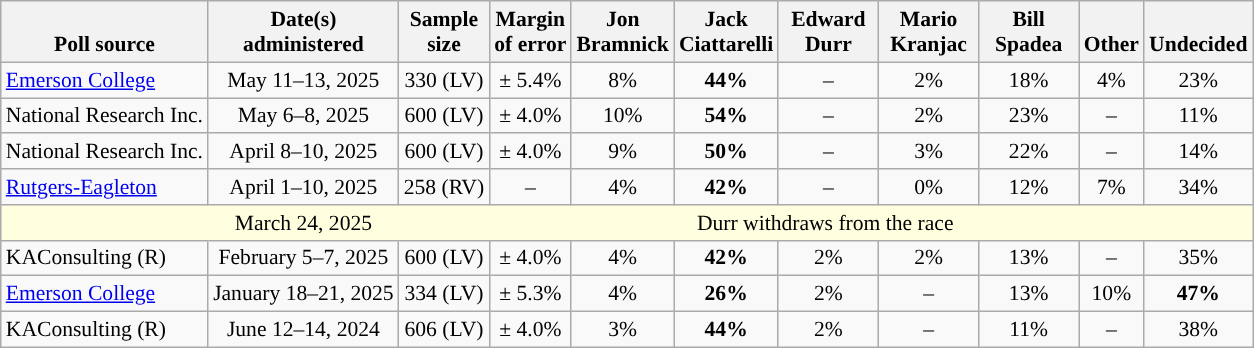<table class="wikitable" style="font-size:90%;text-align:center;">
<tr valign=bottom>
<th>Poll source</th>
<th>Date(s)<br>administered</th>
<th>Sample<br>size</th>
<th>Margin<br>of error</th>
<th style="width:60px;">Jon<br>Bramnick</th>
<th style="width:60px;">Jack<br>Ciattarelli</th>
<th style="width:60px;">Edward<br>Durr</th>
<th style="width:60px;">Mario<br>Kranjac</th>
<th style="width:60px;">Bill<br>Spadea</th>
<th>Other</th>
<th>Undecided</th>
</tr>
<tr>
<td style="text-align: left;"><a href='#'>Emerson College</a></td>
<td>May 11–13, 2025</td>
<td>330 (LV)</td>
<td>± 5.4%</td>
<td>8%</td>
<td><strong>44%</strong></td>
<td>–</td>
<td>2%</td>
<td>18%</td>
<td>4%</td>
<td>23%</td>
</tr>
<tr>
<td style="text-align:left">National Research Inc.</td>
<td>May 6–8, 2025</td>
<td>600 (LV)</td>
<td>± 4.0%</td>
<td>10%</td>
<td><strong>54%</strong></td>
<td>–</td>
<td>2%</td>
<td>23%</td>
<td>–</td>
<td>11%</td>
</tr>
<tr>
<td style="text-align:left">National Research Inc.</td>
<td>April 8–10, 2025</td>
<td>600 (LV)</td>
<td>± 4.0%</td>
<td>9%</td>
<td><strong>50%</strong></td>
<td>–</td>
<td>3%</td>
<td>22%</td>
<td>–</td>
<td>14%</td>
</tr>
<tr>
<td style="text-align:left;"><a href='#'>Rutgers-Eagleton</a></td>
<td>April 1–10, 2025</td>
<td>258 (RV)</td>
<td>–</td>
<td>4%</td>
<td><strong>42%</strong></td>
<td>–</td>
<td>0%</td>
<td>12%</td>
<td>7%</td>
<td>34%</td>
</tr>
<tr style="background:lightyellow;">
<td style="border-right-style:hidden; background:lightyellow;"></td>
<td style="border-right-style:hidden; ">March 24, 2025</td>
<td colspan="10">Durr withdraws from the race</td>
</tr>
<tr>
<td style="text-align:left">KAConsulting (R)</td>
<td>February 5–7, 2025</td>
<td>600 (LV)</td>
<td>± 4.0%</td>
<td>4%</td>
<td><strong>42%</strong></td>
<td>2%</td>
<td>2%</td>
<td>13%</td>
<td>–</td>
<td>35%</td>
</tr>
<tr>
<td style="text-align:left"><a href='#'>Emerson College</a></td>
<td>January 18–21, 2025</td>
<td>334 (LV)</td>
<td>± 5.3%</td>
<td>4%</td>
<td><strong>26%</strong></td>
<td>2%</td>
<td>–</td>
<td>13%</td>
<td>10%</td>
<td><strong>47%</strong></td>
</tr>
<tr>
<td style="text-align:left">KAConsulting (R)</td>
<td>June 12–14, 2024</td>
<td>606 (LV)</td>
<td>± 4.0%</td>
<td>3%</td>
<td><strong>44%</strong></td>
<td>2%</td>
<td>–</td>
<td>11%</td>
<td>–</td>
<td>38%</td>
</tr>
</table>
